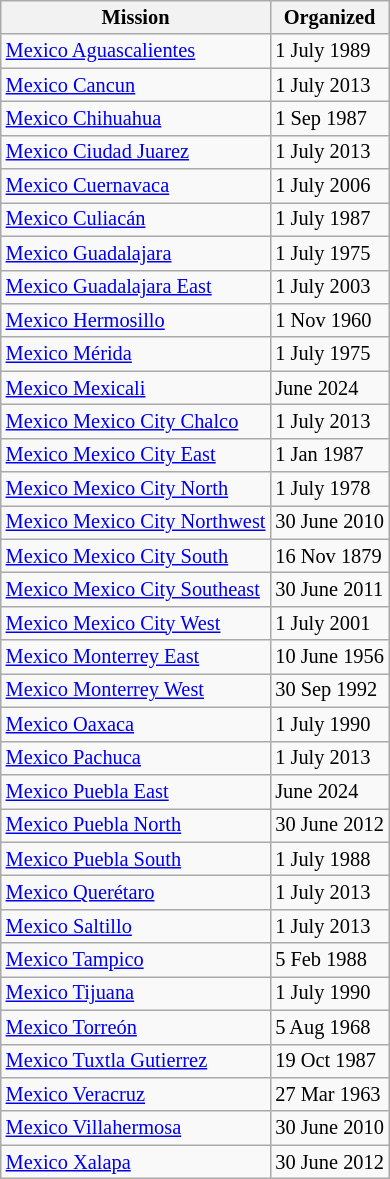<table class="wikitable sortable mw-collapsible" style="font-size:85%">
<tr>
<th>Mission</th>
<th>Organized</th>
</tr>
<tr>
<td><a href='#'>Mexico Aguascalientes</a></td>
<td>1 July 1989</td>
</tr>
<tr>
<td><a href='#'>Mexico Cancun</a></td>
<td>1 July 2013</td>
</tr>
<tr>
<td><a href='#'>Mexico Chihuahua</a></td>
<td>1 Sep 1987</td>
</tr>
<tr>
<td><a href='#'>Mexico Ciudad Juarez</a></td>
<td>1 July 2013</td>
</tr>
<tr>
<td><a href='#'>Mexico Cuernavaca</a></td>
<td>1 July 2006</td>
</tr>
<tr>
<td><a href='#'>Mexico Culiacán</a></td>
<td>1 July 1987</td>
</tr>
<tr>
<td><a href='#'>Mexico Guadalajara</a></td>
<td>1 July 1975</td>
</tr>
<tr>
<td><a href='#'>Mexico Guadalajara East</a></td>
<td>1 July 2003</td>
</tr>
<tr>
<td><a href='#'>Mexico Hermosillo</a></td>
<td>1 Nov 1960</td>
</tr>
<tr>
<td><a href='#'>Mexico Mérida</a></td>
<td>1 July 1975</td>
</tr>
<tr>
<td><a href='#'>Mexico Mexicali</a></td>
<td>June 2024</td>
</tr>
<tr>
<td><a href='#'>Mexico Mexico City Chalco</a></td>
<td>1 July 2013</td>
</tr>
<tr>
<td><a href='#'>Mexico Mexico City East</a></td>
<td>1 Jan 1987</td>
</tr>
<tr>
<td><a href='#'>Mexico Mexico City North</a></td>
<td>1 July 1978</td>
</tr>
<tr>
<td><a href='#'>Mexico Mexico City Northwest</a></td>
<td>30 June 2010</td>
</tr>
<tr>
<td><a href='#'>Mexico Mexico City South</a></td>
<td>16 Nov 1879</td>
</tr>
<tr>
<td><a href='#'>Mexico Mexico City Southeast</a></td>
<td>30 June 2011</td>
</tr>
<tr>
<td><a href='#'>Mexico Mexico City West</a></td>
<td>1 July 2001</td>
</tr>
<tr>
<td><a href='#'>Mexico Monterrey East</a></td>
<td>10 June 1956</td>
</tr>
<tr>
<td><a href='#'>Mexico Monterrey West</a></td>
<td>30 Sep 1992</td>
</tr>
<tr>
<td><a href='#'>Mexico Oaxaca</a></td>
<td>1 July 1990</td>
</tr>
<tr>
<td><a href='#'>Mexico Pachuca</a></td>
<td>1 July 2013</td>
</tr>
<tr>
<td><a href='#'>Mexico Puebla East</a></td>
<td>June 2024</td>
</tr>
<tr>
<td><a href='#'>Mexico Puebla North</a></td>
<td>30 June 2012</td>
</tr>
<tr>
<td><a href='#'>Mexico Puebla South</a></td>
<td>1 July 1988</td>
</tr>
<tr>
<td><a href='#'>Mexico Querétaro</a></td>
<td>1 July 2013</td>
</tr>
<tr>
<td><a href='#'>Mexico Saltillo</a></td>
<td>1 July 2013</td>
</tr>
<tr>
<td><a href='#'>Mexico Tampico</a></td>
<td>5 Feb 1988</td>
</tr>
<tr>
<td><a href='#'>Mexico Tijuana</a></td>
<td>1 July 1990</td>
</tr>
<tr>
<td><a href='#'>Mexico Torreón</a></td>
<td>5 Aug 1968</td>
</tr>
<tr>
<td><a href='#'>Mexico Tuxtla Gutierrez</a></td>
<td>19 Oct 1987</td>
</tr>
<tr>
<td><a href='#'>Mexico Veracruz</a></td>
<td>27 Mar 1963</td>
</tr>
<tr>
<td><a href='#'>Mexico Villahermosa</a></td>
<td>30 June 2010</td>
</tr>
<tr>
<td><a href='#'>Mexico Xalapa</a></td>
<td>30 June 2012</td>
</tr>
</table>
